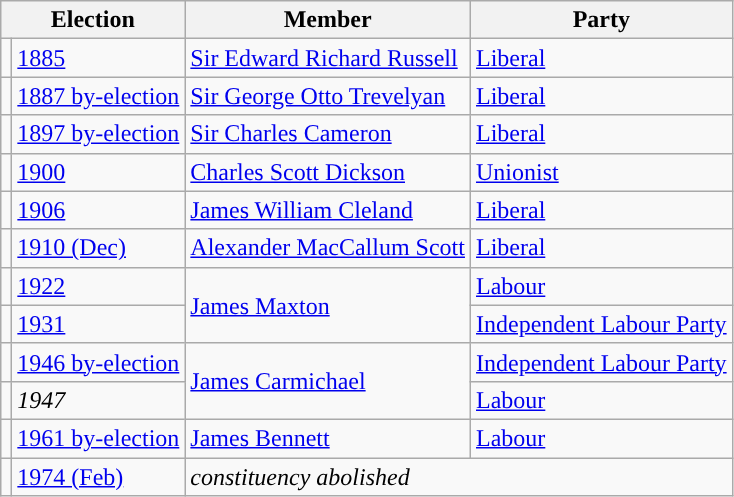<table class="wikitable">
<tr>
<th colspan="2">Election</th>
<th>Member</th>
<th>Party</th>
</tr>
<tr>
<td style="color:inherit;background-color: "></td>
<td><a href='#'>1885</a></td>
<td><a href='#'>Sir Edward Richard Russell</a></td>
<td><a href='#'>Liberal</a></td>
</tr>
<tr>
<td style="color:inherit;background-color: "></td>
<td><a href='#'>1887 by-election</a></td>
<td><a href='#'>Sir George Otto Trevelyan</a></td>
<td><a href='#'>Liberal</a></td>
</tr>
<tr>
<td style="color:inherit;background-color: "></td>
<td><a href='#'>1897 by-election</a></td>
<td><a href='#'>Sir Charles Cameron</a></td>
<td><a href='#'>Liberal</a></td>
</tr>
<tr>
<td style="color:inherit;background-color: "></td>
<td><a href='#'>1900</a></td>
<td><a href='#'>Charles Scott Dickson</a></td>
<td><a href='#'>Unionist</a></td>
</tr>
<tr>
<td style="color:inherit;background-color: "></td>
<td><a href='#'>1906</a></td>
<td><a href='#'>James William Cleland</a></td>
<td><a href='#'>Liberal</a></td>
</tr>
<tr>
<td style="color:inherit;background-color: "></td>
<td><a href='#'>1910 (Dec)</a></td>
<td><a href='#'>Alexander MacCallum Scott</a></td>
<td><a href='#'>Liberal</a></td>
</tr>
<tr>
<td style="color:inherit;background-color: "></td>
<td><a href='#'>1922</a></td>
<td rowspan=2><a href='#'>James Maxton</a></td>
<td><a href='#'>Labour</a></td>
</tr>
<tr>
<td style="color:inherit;background-color: "></td>
<td><a href='#'>1931</a></td>
<td><a href='#'>Independent Labour Party</a></td>
</tr>
<tr>
<td style="color:inherit;background-color: "></td>
<td><a href='#'>1946 by-election</a></td>
<td rowspan="2"><a href='#'>James Carmichael</a></td>
<td><a href='#'>Independent Labour Party</a></td>
</tr>
<tr>
<td style="color:inherit;background-color: "></td>
<td><em>1947</em></td>
<td><a href='#'>Labour</a></td>
</tr>
<tr>
<td style="color:inherit;background-color: "></td>
<td><a href='#'>1961 by-election</a></td>
<td><a href='#'>James Bennett</a></td>
<td><a href='#'>Labour</a></td>
</tr>
<tr>
<td></td>
<td><a href='#'>1974 (Feb)</a></td>
<td colspan="2"><em>constituency abolished</em></td>
</tr>
</table>
